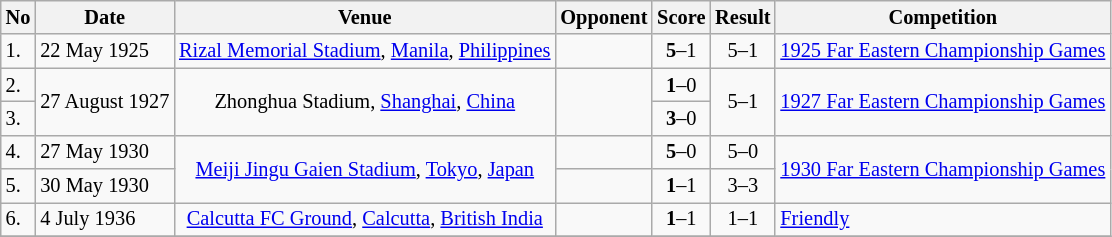<table class="wikitable" style="font-size:85%;">
<tr>
<th>No</th>
<th>Date</th>
<th>Venue</th>
<th>Opponent</th>
<th>Score</th>
<th>Result</th>
<th>Competition</th>
</tr>
<tr>
<td>1.</td>
<td>22 May 1925</td>
<td align=center><a href='#'>Rizal Memorial Stadium</a>, <a href='#'>Manila</a>, <a href='#'>Philippines</a></td>
<td></td>
<td align=center><strong>5</strong>–1</td>
<td align=center>5–1</td>
<td><a href='#'>1925 Far Eastern Championship Games</a></td>
</tr>
<tr>
<td>2.</td>
<td rowspan="2">27 August 1927</td>
<td align=center rowspan="2">Zhonghua Stadium, <a href='#'>Shanghai</a>, <a href='#'>China</a></td>
<td rowspan="2"></td>
<td align=center><strong>1</strong>–0</td>
<td align=center rowspan="2">5–1</td>
<td rowspan="2"><a href='#'>1927 Far Eastern Championship Games</a></td>
</tr>
<tr>
<td>3.</td>
<td align=center><strong>3</strong>–0</td>
</tr>
<tr>
<td>4.</td>
<td>27 May 1930</td>
<td rowspan="2" align=center><a href='#'>Meiji Jingu Gaien Stadium</a>, <a href='#'>Tokyo</a>, <a href='#'>Japan</a></td>
<td></td>
<td align=center><strong>5</strong>–0</td>
<td align=center>5–0</td>
<td rowspan="2"><a href='#'>1930 Far Eastern Championship Games</a></td>
</tr>
<tr>
<td>5.</td>
<td>30 May 1930</td>
<td></td>
<td align=center><strong>1</strong>–1</td>
<td align=center>3–3</td>
</tr>
<tr>
<td>6.</td>
<td>4 July 1936</td>
<td align=center><a href='#'>Calcutta FC Ground</a>, <a href='#'>Calcutta</a>, <a href='#'>British India</a></td>
<td></td>
<td align=center><strong>1</strong>–1</td>
<td align=center>1–1</td>
<td><a href='#'>Friendly</a></td>
</tr>
<tr>
</tr>
</table>
